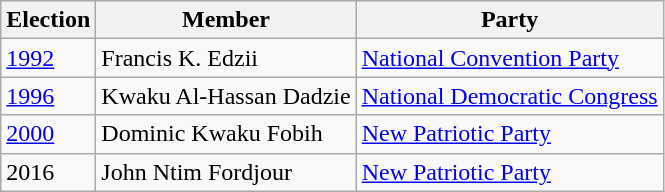<table class="wikitable">
<tr>
<th>Election</th>
<th>Member</th>
<th>Party</th>
</tr>
<tr>
<td><a href='#'>1992</a></td>
<td>Francis K. Edzii</td>
<td><a href='#'>National Convention Party</a></td>
</tr>
<tr>
<td><a href='#'>1996</a></td>
<td>Kwaku Al-Hassan Dadzie</td>
<td><a href='#'>National Democratic Congress</a></td>
</tr>
<tr>
<td><a href='#'>2000</a></td>
<td>Dominic Kwaku Fobih</td>
<td><a href='#'>New Patriotic Party</a></td>
</tr>
<tr>
<td>2016</td>
<td>John Ntim Fordjour</td>
<td><a href='#'>New Patriotic Party</a></td>
</tr>
</table>
